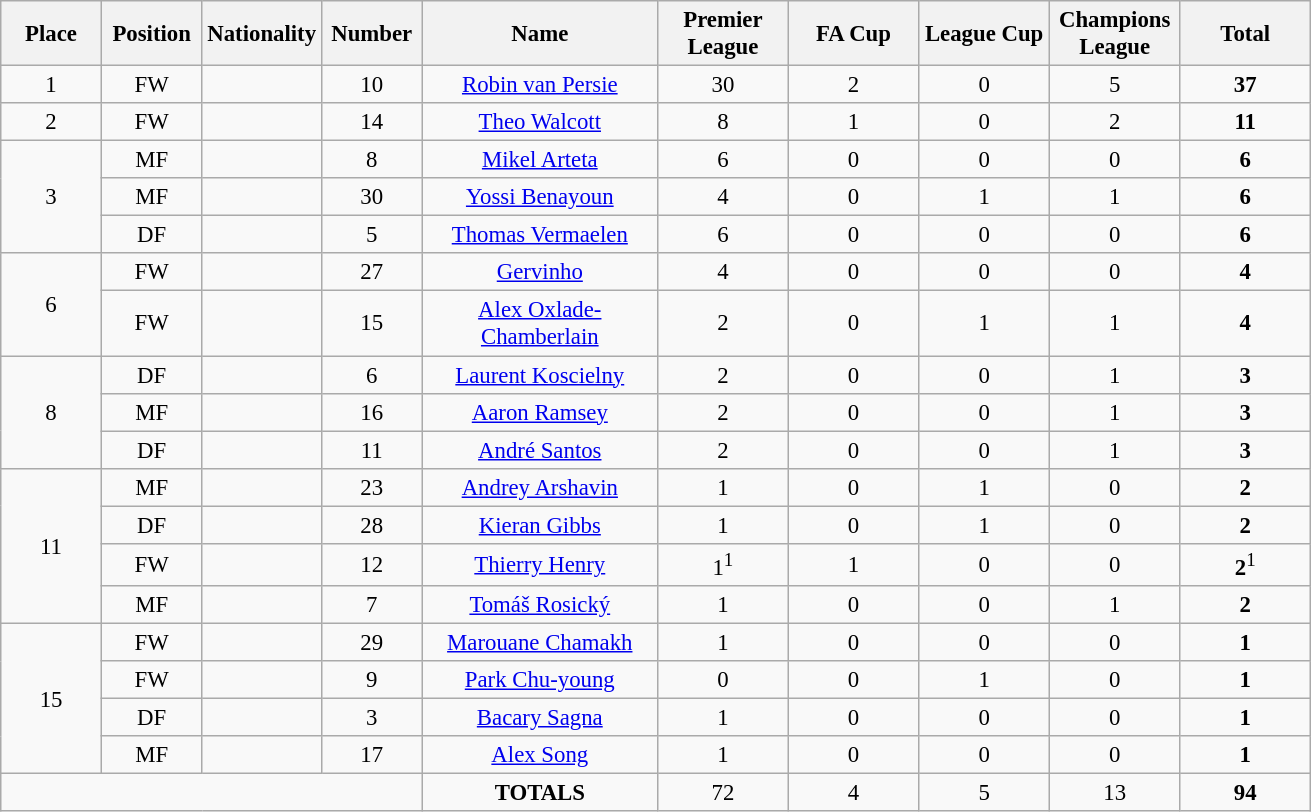<table class="wikitable" style="font-size: 95%; text-align: center;">
<tr>
<th width=60>Place</th>
<th width=60>Position</th>
<th width=60>Nationality</th>
<th width=60>Number</th>
<th width=150>Name</th>
<th width=80>Premier League</th>
<th width=80>FA Cup</th>
<th width=80>League Cup</th>
<th width=80>Champions League</th>
<th width=80>Total</th>
</tr>
<tr>
<td>1</td>
<td>FW</td>
<td></td>
<td>10</td>
<td><a href='#'>Robin van Persie</a></td>
<td>30</td>
<td>2</td>
<td>0</td>
<td>5</td>
<td><strong>37</strong></td>
</tr>
<tr>
<td>2</td>
<td>FW</td>
<td></td>
<td>14</td>
<td><a href='#'>Theo Walcott</a></td>
<td>8</td>
<td>1</td>
<td>0</td>
<td>2</td>
<td><strong>11</strong></td>
</tr>
<tr>
<td rowspan=3>3</td>
<td>MF</td>
<td></td>
<td>8</td>
<td><a href='#'>Mikel Arteta</a></td>
<td>6</td>
<td>0</td>
<td>0</td>
<td>0</td>
<td><strong>6</strong></td>
</tr>
<tr>
<td>MF</td>
<td></td>
<td>30</td>
<td><a href='#'>Yossi Benayoun</a></td>
<td>4</td>
<td>0</td>
<td>1</td>
<td>1</td>
<td><strong>6</strong></td>
</tr>
<tr>
<td>DF</td>
<td></td>
<td>5</td>
<td><a href='#'>Thomas Vermaelen</a></td>
<td>6</td>
<td>0</td>
<td>0</td>
<td>0</td>
<td><strong>6</strong></td>
</tr>
<tr>
<td rowspan=2>6</td>
<td>FW</td>
<td></td>
<td>27</td>
<td><a href='#'>Gervinho</a></td>
<td>4</td>
<td>0</td>
<td>0</td>
<td>0</td>
<td><strong>4</strong></td>
</tr>
<tr>
<td>FW</td>
<td></td>
<td>15</td>
<td><a href='#'>Alex Oxlade-Chamberlain</a></td>
<td>2</td>
<td>0</td>
<td>1</td>
<td>1</td>
<td><strong>4</strong></td>
</tr>
<tr>
<td rowspan=3>8</td>
<td>DF</td>
<td></td>
<td>6</td>
<td><a href='#'>Laurent Koscielny</a></td>
<td>2</td>
<td>0</td>
<td>0</td>
<td>1</td>
<td><strong>3</strong></td>
</tr>
<tr>
<td>MF</td>
<td></td>
<td>16</td>
<td><a href='#'>Aaron Ramsey</a></td>
<td>2</td>
<td>0</td>
<td>0</td>
<td>1</td>
<td><strong>3</strong></td>
</tr>
<tr>
<td>DF</td>
<td></td>
<td>11</td>
<td><a href='#'>André Santos</a></td>
<td>2</td>
<td>0</td>
<td>0</td>
<td>1</td>
<td><strong>3</strong></td>
</tr>
<tr>
<td rowspan=4>11</td>
<td>MF</td>
<td></td>
<td>23</td>
<td><a href='#'>Andrey Arshavin</a></td>
<td>1</td>
<td>0</td>
<td>1</td>
<td>0</td>
<td><strong>2</strong></td>
</tr>
<tr>
<td>DF</td>
<td></td>
<td>28</td>
<td><a href='#'>Kieran Gibbs</a></td>
<td>1</td>
<td>0</td>
<td>1</td>
<td>0</td>
<td><strong>2</strong></td>
</tr>
<tr>
<td>FW</td>
<td></td>
<td>12</td>
<td><a href='#'>Thierry Henry</a></td>
<td>1<sup>1</sup></td>
<td>1</td>
<td>0</td>
<td>0</td>
<td><strong>2</strong><sup>1</sup></td>
</tr>
<tr>
<td>MF</td>
<td></td>
<td>7</td>
<td><a href='#'>Tomáš Rosický</a></td>
<td>1</td>
<td>0</td>
<td>0</td>
<td>1</td>
<td><strong>2</strong></td>
</tr>
<tr>
<td rowspan=4>15</td>
<td>FW</td>
<td></td>
<td>29</td>
<td><a href='#'>Marouane Chamakh</a></td>
<td>1</td>
<td>0</td>
<td>0</td>
<td>0</td>
<td><strong>1</strong></td>
</tr>
<tr>
<td>FW</td>
<td></td>
<td>9</td>
<td><a href='#'>Park Chu-young</a></td>
<td>0</td>
<td>0</td>
<td>1</td>
<td>0</td>
<td><strong>1</strong></td>
</tr>
<tr>
<td>DF</td>
<td></td>
<td>3</td>
<td><a href='#'>Bacary Sagna</a></td>
<td>1</td>
<td>0</td>
<td>0</td>
<td>0</td>
<td><strong>1</strong></td>
</tr>
<tr>
<td>MF</td>
<td></td>
<td>17</td>
<td><a href='#'>Alex Song</a></td>
<td>1</td>
<td>0</td>
<td>0</td>
<td>0</td>
<td><strong>1</strong></td>
</tr>
<tr>
<td colspan="4"></td>
<td><strong>TOTALS</strong></td>
<td>72</td>
<td>4</td>
<td>5</td>
<td>13</td>
<td><strong>94</strong></td>
</tr>
</table>
